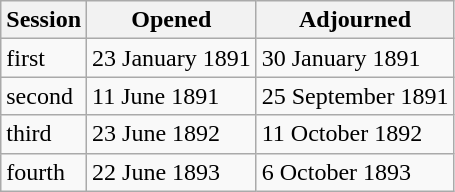<table class="wikitable">
<tr>
<th>Session</th>
<th>Opened</th>
<th>Adjourned</th>
</tr>
<tr>
<td>first</td>
<td>23 January 1891</td>
<td>30 January 1891</td>
</tr>
<tr>
<td>second</td>
<td>11 June 1891</td>
<td>25 September 1891</td>
</tr>
<tr>
<td>third</td>
<td>23 June 1892</td>
<td>11 October 1892</td>
</tr>
<tr>
<td>fourth</td>
<td>22 June 1893</td>
<td>6 October 1893</td>
</tr>
</table>
